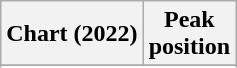<table class="wikitable sortable plainrowheaders" style="text-align:center">
<tr>
<th scope="col">Chart (2022)</th>
<th scope="col">Peak<br>position</th>
</tr>
<tr>
</tr>
<tr>
</tr>
</table>
